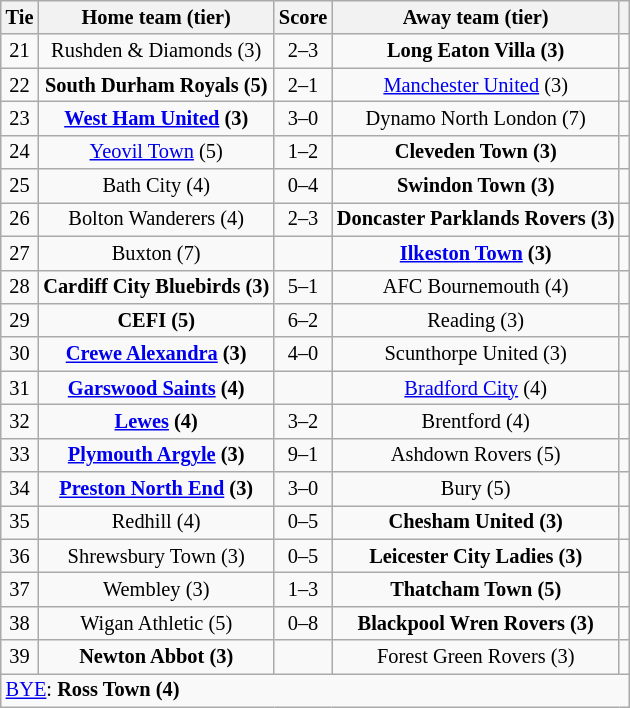<table class="wikitable" style="text-align:center; font-size:85%">
<tr>
<th>Tie</th>
<th>Home team (tier)</th>
<th>Score</th>
<th>Away team (tier)</th>
<th></th>
</tr>
<tr>
<td>21</td>
<td>Rushden & Diamonds (3)</td>
<td>2–3</td>
<td><strong>Long Eaton Villa (3)</strong></td>
<td></td>
</tr>
<tr>
<td>22</td>
<td><strong>South Durham Royals (5)</strong></td>
<td>2–1</td>
<td><a href='#'>Manchester United</a> (3)</td>
<td></td>
</tr>
<tr>
<td>23</td>
<td><strong><a href='#'>West Ham United</a> (3)</strong></td>
<td>3–0</td>
<td>Dynamo North London (7)</td>
<td></td>
</tr>
<tr>
<td>24</td>
<td><a href='#'> Yeovil Town</a> (5)</td>
<td>1–2</td>
<td><strong>Cleveden Town (3)</strong></td>
<td></td>
</tr>
<tr>
<td>25</td>
<td>Bath City (4)</td>
<td>0–4</td>
<td><strong>Swindon Town (3)</strong></td>
<td></td>
</tr>
<tr>
<td>26</td>
<td>Bolton Wanderers (4)</td>
<td>2–3</td>
<td><strong>Doncaster Parklands Rovers (3)</strong></td>
<td></td>
</tr>
<tr>
<td>27</td>
<td>Buxton (7)</td>
<td></td>
<td><strong><a href='#'>Ilkeston Town</a> (3)</strong></td>
<td></td>
</tr>
<tr>
<td>28</td>
<td><strong>Cardiff City Bluebirds (3) </strong></td>
<td>5–1</td>
<td>AFC Bournemouth (4)</td>
<td></td>
</tr>
<tr>
<td>29</td>
<td><strong>CEFI (5)</strong></td>
<td>6–2</td>
<td>Reading (3)</td>
<td></td>
</tr>
<tr>
<td>30</td>
<td><strong><a href='#'>Crewe Alexandra</a> (3)</strong></td>
<td>4–0</td>
<td>Scunthorpe United (3)</td>
<td></td>
</tr>
<tr>
<td>31</td>
<td><strong><a href='#'>Garswood Saints</a> (4)</strong></td>
<td></td>
<td><a href='#'> Bradford City</a> (4)</td>
<td></td>
</tr>
<tr>
<td>32</td>
<td><strong><a href='#'>Lewes</a> (4)</strong></td>
<td>3–2</td>
<td>Brentford (4)</td>
<td></td>
</tr>
<tr>
<td>33</td>
<td><strong><a href='#'>Plymouth Argyle</a> (3)</strong></td>
<td>9–1</td>
<td>Ashdown Rovers (5)</td>
<td></td>
</tr>
<tr>
<td>34</td>
<td><strong><a href='#'>Preston North End</a> (3)</strong></td>
<td>3–0</td>
<td>Bury (5)</td>
<td></td>
</tr>
<tr>
<td>35</td>
<td>Redhill (4)</td>
<td>0–5</td>
<td><strong>Chesham United (3)</strong></td>
<td></td>
</tr>
<tr>
<td>36</td>
<td>Shrewsbury Town (3)</td>
<td>0–5</td>
<td><strong>Leicester City Ladies (3)</strong></td>
<td></td>
</tr>
<tr>
<td>37</td>
<td>Wembley (3)</td>
<td>1–3 </td>
<td><strong>Thatcham Town (5)</strong></td>
<td></td>
</tr>
<tr>
<td>38</td>
<td>Wigan Athletic (5)</td>
<td>0–8</td>
<td><strong>Blackpool Wren Rovers (3)</strong></td>
<td></td>
</tr>
<tr>
<td>39</td>
<td><strong>Newton Abbot (3)</strong></td>
<td></td>
<td>Forest Green Rovers (3)</td>
<td></td>
</tr>
<tr>
<td colspan="5" align="left"><a href='#'>BYE</a>: <strong>Ross Town (4)</strong></td>
</tr>
</table>
